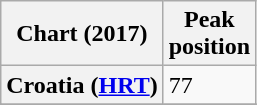<table class="wikitable plainrowheaders">
<tr>
<th scope="col">Chart (2017)</th>
<th scope="col">Peak<br>position</th>
</tr>
<tr>
<th scope="row">Croatia (<a href='#'>HRT</a>)</th>
<td>77</td>
</tr>
<tr>
</tr>
<tr>
</tr>
<tr>
</tr>
</table>
